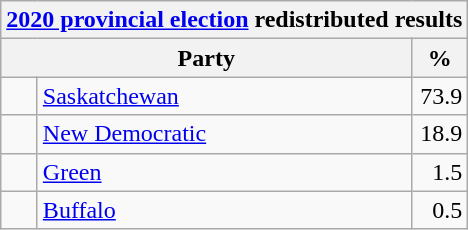<table class="wikitable">
<tr>
<th colspan="4"><a href='#'>2020 provincial election</a> redistributed results</th>
</tr>
<tr>
<th bgcolor="#DDDDFF" width="130px" colspan="2">Party</th>
<th bgcolor="#DDDDFF" width="30px">%</th>
</tr>
<tr>
<td> </td>
<td><a href='#'>Saskatchewan</a></td>
<td align=right>73.9</td>
</tr>
<tr>
<td> </td>
<td><a href='#'>New Democratic</a></td>
<td align=right>18.9</td>
</tr>
<tr>
<td> </td>
<td><a href='#'>Green</a></td>
<td align=right>1.5</td>
</tr>
<tr>
<td> </td>
<td><a href='#'>Buffalo</a></td>
<td align=right>0.5</td>
</tr>
</table>
